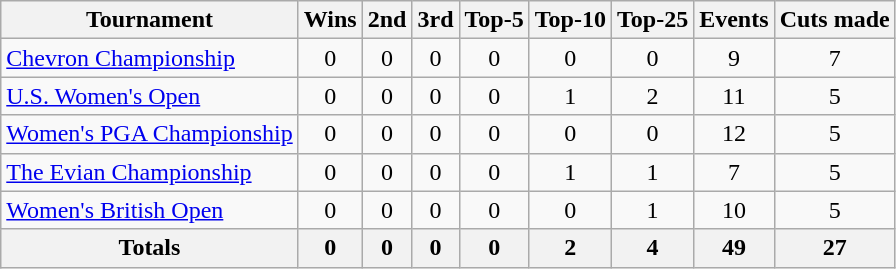<table class=wikitable style=text-align:center>
<tr>
<th>Tournament</th>
<th>Wins</th>
<th>2nd</th>
<th>3rd</th>
<th>Top-5</th>
<th>Top-10</th>
<th>Top-25</th>
<th>Events</th>
<th>Cuts made</th>
</tr>
<tr>
<td align=left><a href='#'>Chevron Championship</a></td>
<td>0</td>
<td>0</td>
<td>0</td>
<td>0</td>
<td>0</td>
<td>0</td>
<td>9</td>
<td>7</td>
</tr>
<tr>
<td align=left><a href='#'>U.S. Women's Open</a></td>
<td>0</td>
<td>0</td>
<td>0</td>
<td>0</td>
<td>1</td>
<td>2</td>
<td>11</td>
<td>5</td>
</tr>
<tr>
<td align=left><a href='#'>Women's PGA Championship</a></td>
<td>0</td>
<td>0</td>
<td>0</td>
<td>0</td>
<td>0</td>
<td>0</td>
<td>12</td>
<td>5</td>
</tr>
<tr>
<td align=left><a href='#'>The Evian Championship</a></td>
<td>0</td>
<td>0</td>
<td>0</td>
<td>0</td>
<td>1</td>
<td>1</td>
<td>7</td>
<td>5</td>
</tr>
<tr>
<td align=left><a href='#'>Women's British Open</a></td>
<td>0</td>
<td>0</td>
<td>0</td>
<td>0</td>
<td>0</td>
<td>1</td>
<td>10</td>
<td>5</td>
</tr>
<tr>
<th>Totals</th>
<th>0</th>
<th>0</th>
<th>0</th>
<th>0</th>
<th>2</th>
<th>4</th>
<th>49</th>
<th>27</th>
</tr>
</table>
